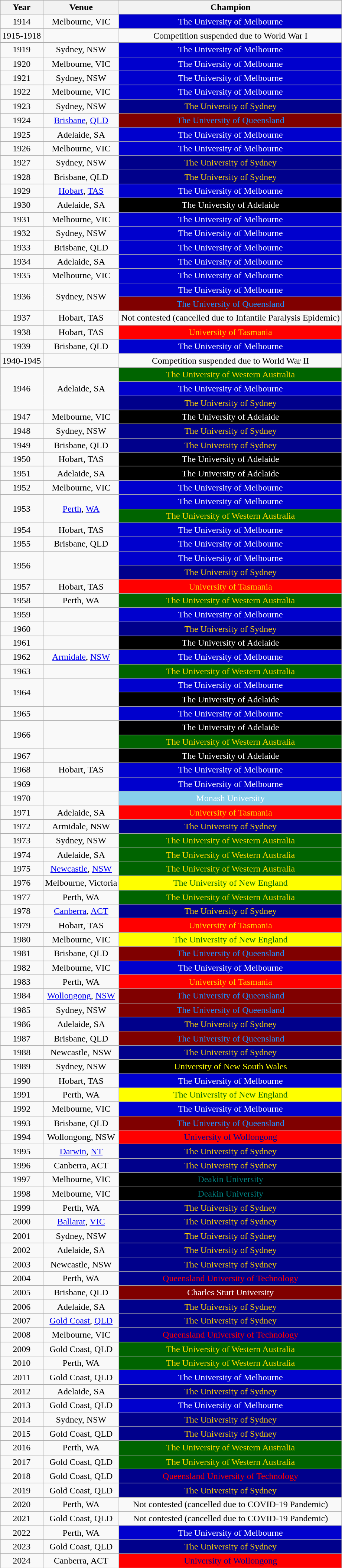<table class="wikitable">
<tr>
<th>Year</th>
<th>Venue</th>
<th>Champion</th>
</tr>
<tr align=center>
<td>1914</td>
<td>Melbourne, VIC</td>
<td style="background:MediumBlue; color:White">The University of Melbourne</td>
</tr>
<tr align=center>
<td>1915-1918</td>
<td></td>
<td>Competition suspended due to World War I</td>
</tr>
<tr align=center>
<td>1919</td>
<td>Sydney, NSW</td>
<td style="background:MediumBlue; color:White">The University of Melbourne</td>
</tr>
<tr align=center>
<td>1920</td>
<td>Melbourne, VIC</td>
<td style="background:MediumBlue; color:White">The University of Melbourne</td>
</tr>
<tr align=center>
<td>1921</td>
<td>Sydney, NSW</td>
<td style="background:MediumBlue; color:White">The University of Melbourne</td>
</tr>
<tr align=center>
<td>1922</td>
<td>Melbourne, VIC</td>
<td style="background:MediumBlue; color:White">The University of Melbourne</td>
</tr>
<tr align=center>
<td>1923</td>
<td>Sydney, NSW</td>
<td style="background:Darkblue; color:Gold">The University of Sydney</td>
</tr>
<tr align=center>
<td>1924</td>
<td><a href='#'>Brisbane</a>, <a href='#'>QLD</a></td>
<td style="background:Maroon; color:Dodgerblue">The University of Queensland</td>
</tr>
<tr align=center>
<td>1925</td>
<td>Adelaide, SA</td>
<td style="background:MediumBlue; color:White">The University of Melbourne</td>
</tr>
<tr align=center>
<td>1926</td>
<td>Melbourne, VIC</td>
<td style="background:MediumBlue; color:White">The University of Melbourne</td>
</tr>
<tr align=center>
<td>1927</td>
<td>Sydney, NSW</td>
<td style="background:Darkblue; color:Gold">The University of Sydney</td>
</tr>
<tr align=center>
<td>1928</td>
<td>Brisbane, QLD</td>
<td style="background:Darkblue; color:Gold">The University of Sydney</td>
</tr>
<tr align=center>
<td>1929</td>
<td><a href='#'>Hobart</a>, <a href='#'>TAS</a></td>
<td style="background:MediumBlue; color:White">The University of Melbourne</td>
</tr>
<tr align=center>
<td>1930</td>
<td>Adelaide, SA</td>
<td style="background:Black; color:White">The University of Adelaide</td>
</tr>
<tr align=center>
<td>1931</td>
<td>Melbourne, VIC</td>
<td style="background:MediumBlue; color:White">The University of Melbourne</td>
</tr>
<tr align=center>
<td>1932</td>
<td>Sydney, NSW</td>
<td style="background:MediumBlue; color:White">The University of Melbourne</td>
</tr>
<tr align=center>
<td>1933</td>
<td>Brisbane, QLD</td>
<td style="background:MediumBlue; color:White">The University of Melbourne</td>
</tr>
<tr align=center>
<td>1934</td>
<td>Adelaide, SA</td>
<td style="background:MediumBlue; color:White">The University of Melbourne</td>
</tr>
<tr align=center>
<td>1935</td>
<td>Melbourne, VIC</td>
<td style="background:MediumBlue; color:White">The University of Melbourne</td>
</tr>
<tr align=center>
<td rowspan="2">1936</td>
<td rowspan="2">Sydney, NSW</td>
<td style="background:MediumBlue; color:White">The University of Melbourne</td>
</tr>
<tr align=center>
<td style="background:Maroon; color:Dodgerblue">The University of Queensland</td>
</tr>
<tr align=center>
<td>1937</td>
<td>Hobart, TAS</td>
<td>Not contested (cancelled due to Infantile Paralysis Epidemic)</td>
</tr>
<tr align=center>
<td>1938</td>
<td>Hobart, TAS</td>
<td style="background:Red; color:Gold">University of Tasmania</td>
</tr>
<tr align=center>
<td>1939</td>
<td>Brisbane, QLD</td>
<td style="background:MediumBlue; color:White">The University of Melbourne</td>
</tr>
<tr align=center>
<td>1940-1945</td>
<td></td>
<td>Competition suspended due to World War II</td>
</tr>
<tr align=center>
<td rowspan="3">1946</td>
<td rowspan="3">Adelaide, SA</td>
<td style="background:Darkgreen; color:Gold">The University of Western Australia</td>
</tr>
<tr align=center>
<td style="background:MediumBlue; color:White">The University of Melbourne</td>
</tr>
<tr align=center>
<td style="background:Darkblue; color:Gold">The University of Sydney</td>
</tr>
<tr align=center>
<td>1947</td>
<td>Melbourne, VIC</td>
<td style="background:Black; color:White">The University of Adelaide</td>
</tr>
<tr align=center>
<td>1948</td>
<td>Sydney, NSW</td>
<td style="background:Darkblue; color:Gold">The University of Sydney</td>
</tr>
<tr align=center>
<td>1949</td>
<td>Brisbane, QLD</td>
<td style="background:Darkblue; color:Gold">The University of Sydney</td>
</tr>
<tr align=center>
<td>1950</td>
<td>Hobart, TAS</td>
<td style="background:Black; color:White">The University of Adelaide</td>
</tr>
<tr align=center>
<td>1951</td>
<td>Adelaide, SA</td>
<td style="background:Black; color:White">The University of Adelaide</td>
</tr>
<tr align=center>
<td>1952</td>
<td>Melbourne, VIC</td>
<td style="background:MediumBlue; color:White">The University of Melbourne</td>
</tr>
<tr align=center>
<td rowspan="2">1953</td>
<td rowspan="2"><a href='#'>Perth</a>, <a href='#'>WA</a></td>
<td style="background:MediumBlue; color:White">The University of Melbourne</td>
</tr>
<tr align=center>
<td style="background:Darkgreen; color:Gold">The University of Western Australia</td>
</tr>
<tr align=center>
<td>1954</td>
<td>Hobart, TAS</td>
<td style="background:MediumBlue; color:White">The University of Melbourne</td>
</tr>
<tr align=center>
<td>1955</td>
<td>Brisbane, QLD</td>
<td style="background:MediumBlue; color:White">The University of Melbourne</td>
</tr>
<tr align=center>
<td rowspan="2">1956</td>
<td rowspan="2"></td>
<td style="background:MediumBlue; color:White">The University of Melbourne</td>
</tr>
<tr align=center>
<td style="background:Darkblue; color:Gold">The University of Sydney</td>
</tr>
<tr align=center>
<td>1957</td>
<td>Hobart, TAS</td>
<td style="background:Red; color:Gold">University of Tasmania</td>
</tr>
<tr align=center>
<td>1958</td>
<td>Perth, WA</td>
<td style="background:Darkgreen; color:Gold">The University of Western Australia</td>
</tr>
<tr align=center>
<td>1959</td>
<td></td>
<td style="background:MediumBlue; color:White">The University of Melbourne</td>
</tr>
<tr align=center>
<td>1960</td>
<td></td>
<td style="background:Darkblue; color:Gold">The University of Sydney</td>
</tr>
<tr align=center>
<td>1961</td>
<td></td>
<td style="background:Black; color:White">The University of Adelaide</td>
</tr>
<tr align=center>
<td>1962</td>
<td><a href='#'>Armidale</a>, <a href='#'>NSW</a></td>
<td style="background:MediumBlue; color:White">The University of Melbourne</td>
</tr>
<tr align=center>
<td>1963</td>
<td></td>
<td style="background:Darkgreen; color:Gold">The University of Western Australia</td>
</tr>
<tr align=center>
<td rowspan="2">1964</td>
<td rowspan="2"></td>
<td style="background:MediumBlue; color:White">The University of Melbourne</td>
</tr>
<tr align=center>
<td style="background:Black; color:White">The University of Adelaide</td>
</tr>
<tr align=center>
<td>1965</td>
<td></td>
<td style="background:MediumBlue; color:White">The University of Melbourne</td>
</tr>
<tr align=center>
<td rowspan="2">1966</td>
<td rowspan="2"></td>
<td style="background:Black; color:White">The University of Adelaide</td>
</tr>
<tr align=center>
<td style="background:Darkgreen; color:Gold">The University of Western Australia</td>
</tr>
<tr align=center>
<td>1967</td>
<td></td>
<td style="background:Black; color:White">The University of Adelaide</td>
</tr>
<tr align=center>
<td>1968</td>
<td>Hobart, TAS</td>
<td style="background:MediumBlue; color:White">The University of Melbourne</td>
</tr>
<tr align=center>
<td>1969</td>
<td></td>
<td style="background:MediumBlue; color:White">The University of Melbourne</td>
</tr>
<tr align=center>
<td>1970</td>
<td></td>
<td style="background:SkyBlue; color:White">Monash University</td>
</tr>
<tr align=center>
<td>1971</td>
<td>Adelaide, SA</td>
<td style="background:Red; color:Gold">University of Tasmania</td>
</tr>
<tr align=center>
<td>1972</td>
<td>Armidale, NSW</td>
<td style="background:Darkblue; color:Gold">The University of Sydney</td>
</tr>
<tr align=center>
<td>1973</td>
<td>Sydney, NSW</td>
<td style="background:Darkgreen; color:Gold">The University of Western Australia</td>
</tr>
<tr align=center>
<td>1974</td>
<td>Adelaide, SA</td>
<td style="background:Darkgreen; color:Gold">The University of Western Australia</td>
</tr>
<tr align=center>
<td>1975</td>
<td><a href='#'>Newcastle</a>, <a href='#'>NSW</a></td>
<td style="background:Darkgreen; color:Gold">The University of Western Australia</td>
</tr>
<tr align=center>
<td>1976</td>
<td>Melbourne, Victoria</td>
<td style="background:Yellow; color:Darkgreen">The University of New England</td>
</tr>
<tr align=center>
<td>1977</td>
<td>Perth, WA</td>
<td style="background:Darkgreen; color:Gold">The University of Western Australia</td>
</tr>
<tr align=center>
<td>1978</td>
<td><a href='#'>Canberra</a>, <a href='#'>ACT</a></td>
<td style="background:Darkblue; color:Gold">The University of Sydney</td>
</tr>
<tr align=center>
<td>1979</td>
<td>Hobart, TAS</td>
<td style="background:Red; color:Gold">University of Tasmania</td>
</tr>
<tr align=center>
<td>1980</td>
<td>Melbourne, VIC</td>
<td style="background:Yellow; color:Darkgreen">The University of New England</td>
</tr>
<tr align=center>
<td>1981</td>
<td>Brisbane, QLD</td>
<td style="background:Maroon; color:Dodgerblue">The University of Queensland</td>
</tr>
<tr align=center>
<td>1982</td>
<td>Melbourne, VIC</td>
<td style="background:MediumBlue; color:White">The University of Melbourne</td>
</tr>
<tr align=center>
<td>1983</td>
<td>Perth, WA</td>
<td style="background:Red; color:Gold">University of Tasmania</td>
</tr>
<tr align=center>
<td>1984</td>
<td><a href='#'>Wollongong</a>, <a href='#'>NSW</a></td>
<td style="background:Maroon; color:Dodgerblue">The University of Queensland</td>
</tr>
<tr align=center>
<td>1985</td>
<td>Sydney, NSW</td>
<td style="background:Maroon; color:Dodgerblue">The University of Queensland</td>
</tr>
<tr align=center>
<td>1986</td>
<td>Adelaide, SA</td>
<td style="background:Darkblue; color:Gold">The University of Sydney</td>
</tr>
<tr align=center>
<td>1987</td>
<td>Brisbane, QLD</td>
<td style="background:Maroon; color:Dodgerblue">The University of Queensland</td>
</tr>
<tr align=center>
<td>1988</td>
<td>Newcastle, NSW</td>
<td style="background:Darkblue; color:Gold">The University of Sydney</td>
</tr>
<tr align=center>
<td>1989</td>
<td>Sydney, NSW</td>
<td style="background:Black; color:Yellow">University of New South Wales</td>
</tr>
<tr align=center>
<td>1990</td>
<td>Hobart, TAS</td>
<td style="background:MediumBlue; color:White">The University of Melbourne</td>
</tr>
<tr align=center>
<td>1991</td>
<td>Perth, WA</td>
<td style="background:Yellow; color:Darkgreen">The University of New England</td>
</tr>
<tr align=center>
<td>1992</td>
<td>Melbourne, VIC</td>
<td style="background:MediumBlue; color:White">The University of Melbourne</td>
</tr>
<tr align=center>
<td>1993</td>
<td>Brisbane, QLD</td>
<td style="background:Maroon; color:Dodgerblue">The University of Queensland</td>
</tr>
<tr align=center>
<td>1994</td>
<td>Wollongong, NSW</td>
<td style="background:Red; color:Darkblue">University of Wollongong</td>
</tr>
<tr align=center>
<td>1995</td>
<td><a href='#'>Darwin</a>, <a href='#'>NT</a></td>
<td style="background:Darkblue; color:Gold">The University of Sydney</td>
</tr>
<tr align=center>
<td>1996</td>
<td>Canberra, ACT</td>
<td style="background:Darkblue; color:Gold">The University of Sydney</td>
</tr>
<tr align=center>
<td>1997</td>
<td>Melbourne, VIC</td>
<td style="background:Black; color:Teal">Deakin University</td>
</tr>
<tr align=center>
<td>1998</td>
<td>Melbourne, VIC</td>
<td style="background:Black; color:Teal">Deakin University</td>
</tr>
<tr align=center>
<td>1999</td>
<td>Perth, WA</td>
<td style="background:Darkblue; color:Gold">The University of Sydney</td>
</tr>
<tr align=center>
<td>2000</td>
<td><a href='#'>Ballarat</a>, <a href='#'>VIC</a></td>
<td style="background:Darkblue; color:Gold">The University of Sydney</td>
</tr>
<tr align=center>
<td>2001</td>
<td>Sydney, NSW</td>
<td style="background:Darkblue; color:Gold">The University of Sydney</td>
</tr>
<tr align=center>
<td>2002</td>
<td>Adelaide, SA</td>
<td style="background:Darkblue; color:Gold">The University of Sydney</td>
</tr>
<tr align=center>
<td>2003</td>
<td>Newcastle, NSW</td>
<td style="background:Darkblue; color:Gold">The University of Sydney</td>
</tr>
<tr align=center>
<td>2004</td>
<td>Perth, WA</td>
<td style="background:Darkblue; color:Red">Queensland University of Technology</td>
</tr>
<tr align=center>
<td>2005</td>
<td>Brisbane, QLD</td>
<td style="background:Maroon; color:White">Charles Sturt University</td>
</tr>
<tr align=center>
<td>2006</td>
<td>Adelaide, SA</td>
<td style="background:Darkblue; color:Gold">The University of Sydney</td>
</tr>
<tr align=center>
<td>2007</td>
<td><a href='#'>Gold Coast</a>, <a href='#'>QLD</a></td>
<td style="background:Darkblue; color:Gold">The University of Sydney</td>
</tr>
<tr align=center>
<td>2008</td>
<td>Melbourne, VIC</td>
<td style="background:Darkblue; color:Red">Queensland University of Technology</td>
</tr>
<tr align=center>
<td>2009</td>
<td>Gold Coast, QLD</td>
<td style="background:Darkgreen; color:Gold">The University of Western Australia</td>
</tr>
<tr align=center>
<td>2010</td>
<td>Perth, WA</td>
<td style="background:Darkgreen; color:Gold">The University of Western Australia</td>
</tr>
<tr align=center>
<td>2011</td>
<td>Gold Coast, QLD</td>
<td style="background:MediumBlue; color:White">The University of Melbourne</td>
</tr>
<tr align=center>
<td>2012</td>
<td>Adelaide, SA</td>
<td style="background:Darkblue; color:Gold">The University of Sydney</td>
</tr>
<tr align=center>
<td>2013</td>
<td>Gold Coast, QLD</td>
<td style="background:MediumBlue; color:White">The University of Melbourne</td>
</tr>
<tr align=center>
<td>2014</td>
<td>Sydney, NSW</td>
<td style="background:Darkblue; color:Gold">The University of Sydney</td>
</tr>
<tr align=center>
<td>2015</td>
<td>Gold Coast, QLD</td>
<td style="background:Darkblue; color:Gold">The University of Sydney</td>
</tr>
<tr align=center>
<td>2016</td>
<td>Perth, WA</td>
<td style="background:Darkgreen; color:Gold">The University of Western Australia</td>
</tr>
<tr align=center>
<td>2017</td>
<td>Gold Coast, QLD</td>
<td style="background:Darkgreen; color:Gold">The University of Western Australia</td>
</tr>
<tr align=center>
<td>2018</td>
<td>Gold Coast, QLD</td>
<td style="background:Darkblue; color:Red">Queensland University of Technology</td>
</tr>
<tr align=center>
<td>2019</td>
<td>Gold Coast, QLD</td>
<td style="background:Darkblue; color:Gold">The University of Sydney</td>
</tr>
<tr align=center>
<td>2020</td>
<td>Perth, WA</td>
<td>Not contested (cancelled due to COVID-19 Pandemic)</td>
</tr>
<tr align=center>
<td>2021</td>
<td>Gold Coast, QLD</td>
<td>Not contested (cancelled due to COVID-19 Pandemic)</td>
</tr>
<tr align=center>
<td>2022</td>
<td>Perth, WA</td>
<td style="background:MediumBlue; color:White">The University of Melbourne</td>
</tr>
<tr align=center>
<td>2023</td>
<td>Gold Coast, QLD</td>
<td style="background:Darkblue; color:Gold">The University of Sydney</td>
</tr>
<tr align=center>
<td>2024</td>
<td>Canberra, ACT</td>
<td style="background:Red; color:Darkblue">University of Wollongong</td>
</tr>
</table>
